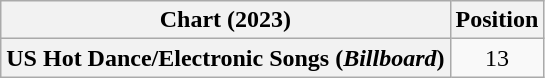<table class="wikitable plainrowheaders" style="text-align:center">
<tr>
<th scope="col">Chart (2023)</th>
<th scope="col">Position</th>
</tr>
<tr>
<th scope="row">US Hot Dance/Electronic Songs (<em>Billboard</em>)</th>
<td>13</td>
</tr>
</table>
